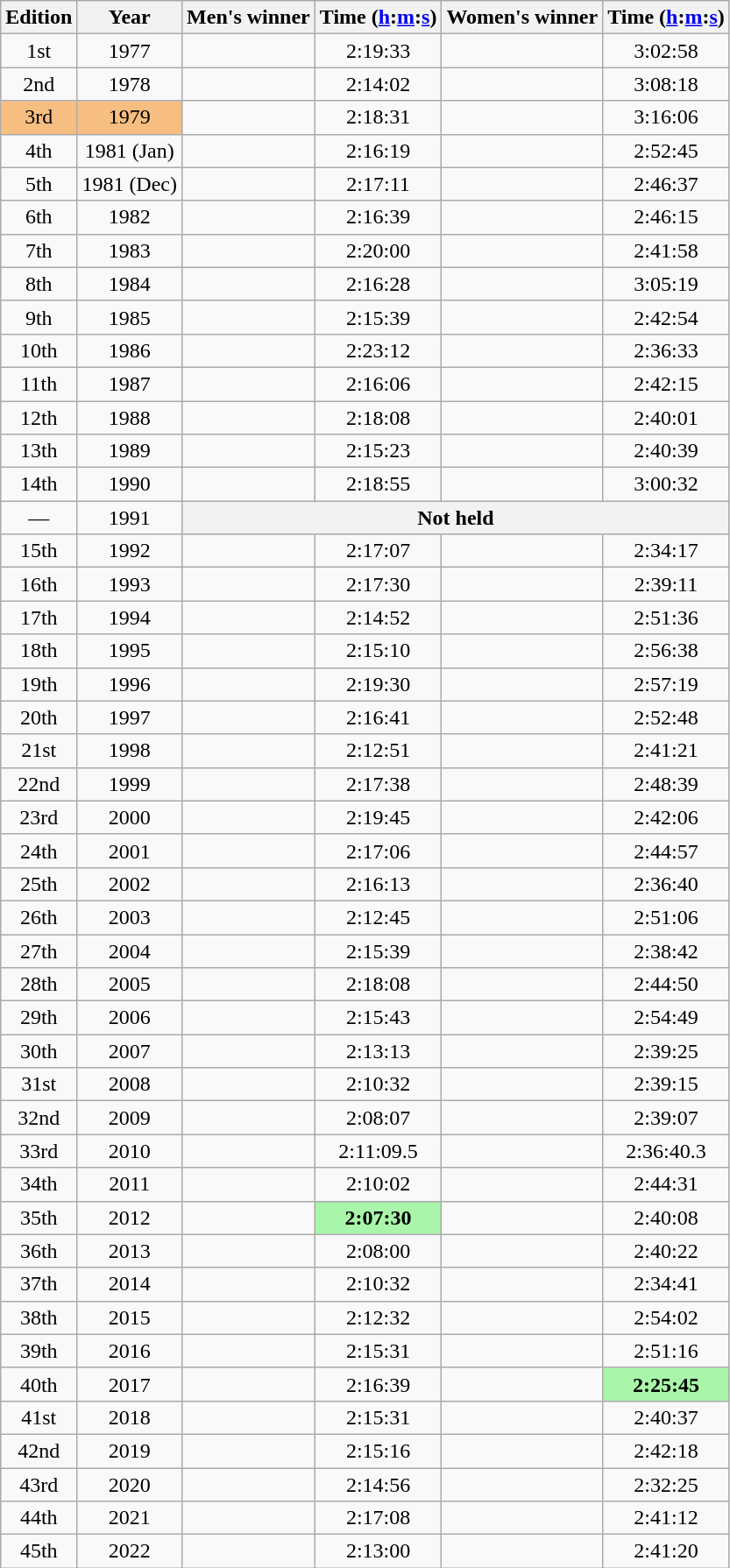<table class="wikitable sortable" style="text-align:center">
<tr>
<th class=unsortable>Edition</th>
<th>Year</th>
<th class=unsortable>Men's winner</th>
<th>Time (<a href='#'>h</a>:<a href='#'>m</a>:<a href='#'>s</a>)</th>
<th class=unsortable>Women's winner</th>
<th>Time (<a href='#'>h</a>:<a href='#'>m</a>:<a href='#'>s</a>)</th>
</tr>
<tr>
<td>1st</td>
<td>1977</td>
<td align=left></td>
<td>2:19:33</td>
<td align=left></td>
<td>3:02:58</td>
</tr>
<tr>
<td>2nd</td>
<td>1978</td>
<td align=left></td>
<td>2:14:02</td>
<td align=left></td>
<td>3:08:18</td>
</tr>
<tr>
<td bgcolor=#F7BE81>3rd</td>
<td bgcolor=#F7BE81>1979</td>
<td align=left></td>
<td>2:18:31</td>
<td align=left></td>
<td>3:16:06</td>
</tr>
<tr>
<td>4th</td>
<td>1981 (Jan)</td>
<td align=left></td>
<td>2:16:19</td>
<td align=left></td>
<td>2:52:45</td>
</tr>
<tr>
<td>5th</td>
<td>1981 (Dec)</td>
<td align=left></td>
<td>2:17:11</td>
<td align=left></td>
<td>2:46:37</td>
</tr>
<tr>
<td>6th</td>
<td>1982</td>
<td align=left></td>
<td>2:16:39</td>
<td align=left></td>
<td>2:46:15</td>
</tr>
<tr>
<td>7th</td>
<td>1983</td>
<td align=left></td>
<td>2:20:00</td>
<td align=left></td>
<td>2:41:58</td>
</tr>
<tr>
<td>8th</td>
<td>1984</td>
<td align=left></td>
<td>2:16:28</td>
<td align=left></td>
<td>3:05:19</td>
</tr>
<tr>
<td>9th</td>
<td>1985</td>
<td align=left></td>
<td>2:15:39</td>
<td align=left></td>
<td>2:42:54</td>
</tr>
<tr>
<td>10th</td>
<td>1986</td>
<td align=left></td>
<td>2:23:12</td>
<td align=left></td>
<td>2:36:33</td>
</tr>
<tr>
<td>11th</td>
<td>1987</td>
<td align=left></td>
<td>2:16:06</td>
<td align=left></td>
<td>2:42:15</td>
</tr>
<tr>
<td>12th</td>
<td>1988</td>
<td align=left></td>
<td>2:18:08</td>
<td align=left></td>
<td>2:40:01</td>
</tr>
<tr>
<td>13th</td>
<td>1989</td>
<td align=left></td>
<td>2:15:23</td>
<td align=left></td>
<td>2:40:39</td>
</tr>
<tr>
<td>14th</td>
<td>1990</td>
<td align=left></td>
<td>2:18:55</td>
<td align=left></td>
<td>3:00:32</td>
</tr>
<tr>
<td>—</td>
<td>1991</td>
<th colspan=4>Not held</th>
</tr>
<tr>
<td>15th</td>
<td>1992</td>
<td align=left></td>
<td>2:17:07</td>
<td align=left></td>
<td>2:34:17</td>
</tr>
<tr>
<td>16th</td>
<td>1993</td>
<td align=left></td>
<td>2:17:30</td>
<td align=left></td>
<td>2:39:11</td>
</tr>
<tr>
<td>17th</td>
<td>1994</td>
<td align=left></td>
<td>2:14:52</td>
<td align=left></td>
<td>2:51:36</td>
</tr>
<tr>
<td>18th</td>
<td>1995</td>
<td align=left></td>
<td>2:15:10</td>
<td align=left></td>
<td>2:56:38</td>
</tr>
<tr 1>
<td>19th</td>
<td>1996</td>
<td align=left></td>
<td>2:19:30</td>
<td align=left></td>
<td>2:57:19</td>
</tr>
<tr>
<td>20th</td>
<td>1997</td>
<td align=left></td>
<td>2:16:41</td>
<td align=left></td>
<td>2:52:48</td>
</tr>
<tr>
<td>21st</td>
<td>1998</td>
<td align=left></td>
<td>2:12:51</td>
<td align=left></td>
<td>2:41:21</td>
</tr>
<tr>
<td>22nd</td>
<td>1999</td>
<td align=left></td>
<td>2:17:38</td>
<td align=left></td>
<td>2:48:39</td>
</tr>
<tr>
<td>23rd</td>
<td>2000</td>
<td align=left></td>
<td>2:19:45</td>
<td align=left></td>
<td>2:42:06</td>
</tr>
<tr>
<td>24th</td>
<td>2001</td>
<td align=left></td>
<td>2:17:06</td>
<td align=left></td>
<td>2:44:57</td>
</tr>
<tr>
<td>25th</td>
<td>2002</td>
<td align=left></td>
<td>2:16:13</td>
<td align=left></td>
<td>2:36:40</td>
</tr>
<tr>
<td>26th</td>
<td>2003</td>
<td align=left></td>
<td>2:12:45</td>
<td align=left></td>
<td>2:51:06</td>
</tr>
<tr>
<td>27th</td>
<td>2004</td>
<td align=left></td>
<td>2:15:39</td>
<td align=left></td>
<td>2:38:42</td>
</tr>
<tr>
<td>28th</td>
<td>2005</td>
<td align=left></td>
<td>2:18:08</td>
<td align=left></td>
<td>2:44:50</td>
</tr>
<tr>
<td>29th</td>
<td>2006</td>
<td align=left></td>
<td>2:15:43</td>
<td align=left></td>
<td>2:54:49</td>
</tr>
<tr>
<td>30th</td>
<td>2007</td>
<td align=left></td>
<td>2:13:13</td>
<td align=left></td>
<td>2:39:25</td>
</tr>
<tr>
<td>31st</td>
<td>2008</td>
<td align=left></td>
<td>2:10:32</td>
<td align=left></td>
<td>2:39:15</td>
</tr>
<tr>
<td>32nd</td>
<td>2009</td>
<td align=left></td>
<td>2:08:07</td>
<td align=left></td>
<td>2:39:07</td>
</tr>
<tr>
<td>33rd</td>
<td>2010</td>
<td align=left></td>
<td>2:11:09.5</td>
<td align=left></td>
<td>2:36:40.3</td>
</tr>
<tr>
<td>34th</td>
<td>2011</td>
<td align=left></td>
<td>2:10:02</td>
<td align=left></td>
<td>2:44:31</td>
</tr>
<tr>
<td>35th</td>
<td>2012</td>
<td align=left></td>
<td bgcolor=#A9F5A9><strong>2:07:30</strong></td>
<td align=left></td>
<td>2:40:08</td>
</tr>
<tr>
<td>36th</td>
<td>2013</td>
<td align=left></td>
<td>2:08:00</td>
<td align=left></td>
<td>2:40:22</td>
</tr>
<tr>
<td>37th</td>
<td>2014</td>
<td align=left></td>
<td>2:10:32</td>
<td align=left></td>
<td>2:34:41</td>
</tr>
<tr>
<td>38th</td>
<td>2015</td>
<td align=left></td>
<td>2:12:32</td>
<td align=left></td>
<td>2:54:02</td>
</tr>
<tr>
<td>39th</td>
<td>2016</td>
<td align=left></td>
<td>2:15:31</td>
<td align=left></td>
<td>2:51:16</td>
</tr>
<tr>
<td>40th</td>
<td>2017</td>
<td align=left></td>
<td>2:16:39</td>
<td align=left></td>
<td bgcolor=#A9F5A9><strong>2:25:45</strong></td>
</tr>
<tr>
<td>41st</td>
<td>2018</td>
<td align=left></td>
<td>2:15:31</td>
<td align=left></td>
<td>2:40:37</td>
</tr>
<tr>
<td>42nd</td>
<td>2019</td>
<td align=left></td>
<td>2:15:16</td>
<td align=left></td>
<td>2:42:18</td>
</tr>
<tr>
<td>43rd</td>
<td>2020</td>
<td align=left></td>
<td>2:14:56</td>
<td align=left></td>
<td>2:32:25</td>
</tr>
<tr>
<td>44th</td>
<td>2021</td>
<td align=left></td>
<td>2:17:08</td>
<td align=left></td>
<td>2:41:12</td>
</tr>
<tr>
<td>45th </td>
<td>2022</td>
<td align=left></td>
<td>2:13:00</td>
<td align=left></td>
<td>2:41:20</td>
</tr>
</table>
